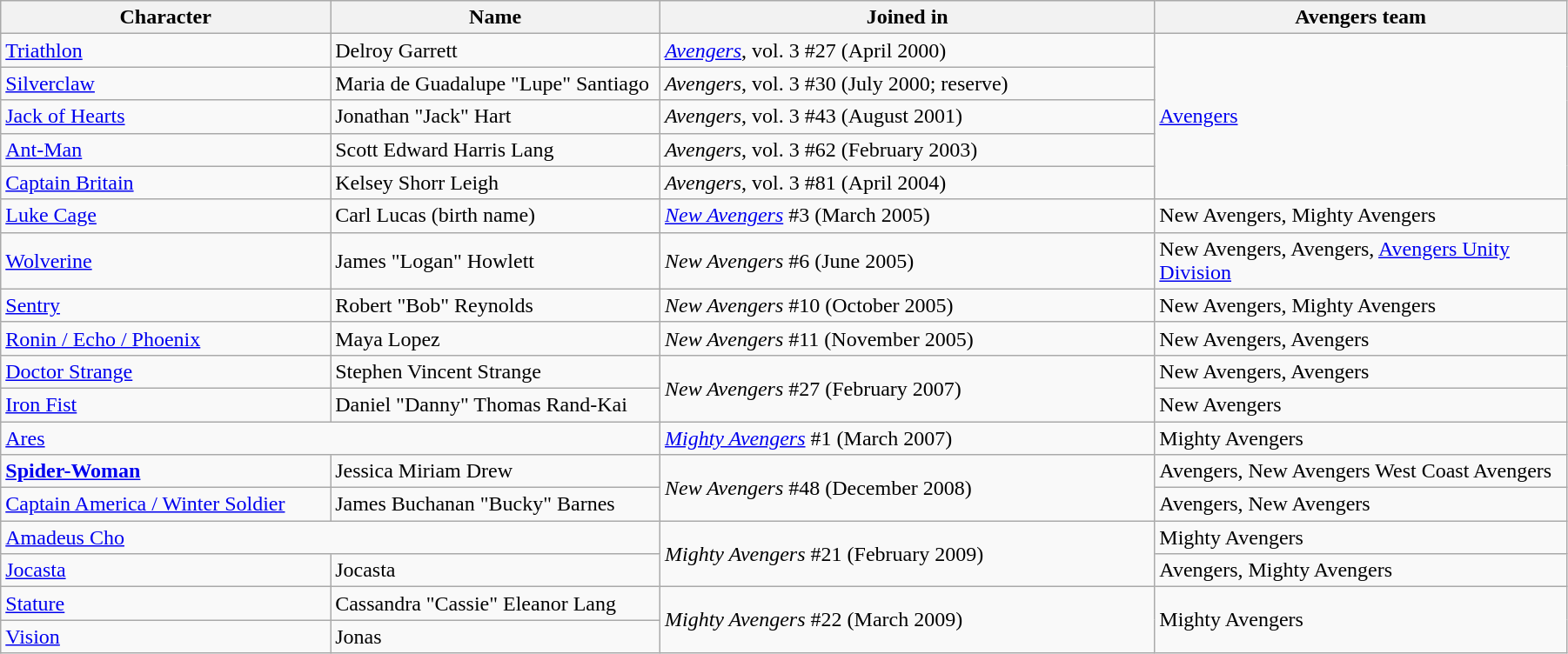<table class="wikitable sortable" style="width:95%;">
<tr>
<th style="width:20%;">Character</th>
<th style="width:20%;">Name</th>
<th style="width:30%;">Joined in</th>
<th style="width:25%;">Avengers team</th>
</tr>
<tr>
<td><a href='#'>Triathlon</a></td>
<td>Delroy Garrett</td>
<td><em><a href='#'>Avengers</a></em>, vol. 3 #27 (April 2000)</td>
<td rowspan=5><a href='#'>Avengers</a></td>
</tr>
<tr>
<td><a href='#'>Silverclaw</a></td>
<td>Maria de Guadalupe "Lupe" Santiago</td>
<td><em>Avengers</em>, vol. 3 #30 (July 2000; reserve)</td>
</tr>
<tr>
<td><a href='#'>Jack of Hearts</a></td>
<td>Jonathan "Jack" Hart</td>
<td><em>Avengers</em>, vol. 3 #43 (August 2001)</td>
</tr>
<tr>
<td><a href='#'>Ant-Man</a></td>
<td>Scott Edward Harris Lang</td>
<td><em>Avengers</em>, vol. 3 #62 (February 2003)</td>
</tr>
<tr>
<td><a href='#'>Captain Britain</a></td>
<td>Kelsey Shorr Leigh</td>
<td><em>Avengers</em>, vol. 3 #81 (April 2004)</td>
</tr>
<tr>
<td><a href='#'>Luke Cage</a></td>
<td>Carl Lucas (birth name)</td>
<td><em><a href='#'>New Avengers</a></em> #3 (March 2005)</td>
<td>New Avengers, Mighty Avengers</td>
</tr>
<tr>
<td><a href='#'>Wolverine</a></td>
<td>James "Logan" Howlett</td>
<td><em>New Avengers</em> #6 (June 2005)</td>
<td>New Avengers, Avengers, <a href='#'>Avengers Unity Division</a></td>
</tr>
<tr>
<td><a href='#'>Sentry</a></td>
<td>Robert "Bob" Reynolds</td>
<td><em>New Avengers</em> #10 (October 2005)</td>
<td>New Avengers, Mighty Avengers</td>
</tr>
<tr>
<td><a href='#'>Ronin / Echo / Phoenix</a></td>
<td>Maya Lopez</td>
<td><em>New Avengers</em> #11 (November 2005)</td>
<td>New Avengers, Avengers</td>
</tr>
<tr>
<td><a href='#'>Doctor Strange</a></td>
<td>Stephen Vincent Strange</td>
<td rowspan=2><em>New Avengers</em> #27 (February 2007)</td>
<td>New Avengers, Avengers</td>
</tr>
<tr>
<td><a href='#'>Iron Fist</a></td>
<td>Daniel "Danny" Thomas Rand-Kai</td>
<td>New Avengers</td>
</tr>
<tr>
<td colspan=2><a href='#'>Ares</a></td>
<td><em><a href='#'>Mighty Avengers</a></em> #1 (March 2007)</td>
<td>Mighty Avengers</td>
</tr>
<tr>
<td><strong><a href='#'>Spider-Woman</a></strong></td>
<td>Jessica Miriam Drew</td>
<td rowspan=2><em>New Avengers</em> #48 (December 2008)</td>
<td>Avengers, New Avengers West Coast Avengers</td>
</tr>
<tr>
<td><a href='#'>Captain America / Winter Soldier</a></td>
<td>James Buchanan "Bucky" Barnes</td>
<td>Avengers, New Avengers</td>
</tr>
<tr>
<td colspan=2><a href='#'>Amadeus Cho</a></td>
<td rowspan=2><em>Mighty Avengers</em> #21 (February 2009)</td>
<td>Mighty Avengers</td>
</tr>
<tr>
<td><a href='#'>Jocasta</a></td>
<td>Jocasta</td>
<td>Avengers, Mighty Avengers</td>
</tr>
<tr>
<td><a href='#'>Stature</a></td>
<td>Cassandra "Cassie" Eleanor Lang</td>
<td rowspan=2><em>Mighty Avengers</em> #22 (March 2009)</td>
<td rowspan=2>Mighty Avengers</td>
</tr>
<tr>
<td><a href='#'>Vision</a></td>
<td>Jonas</td>
</tr>
</table>
